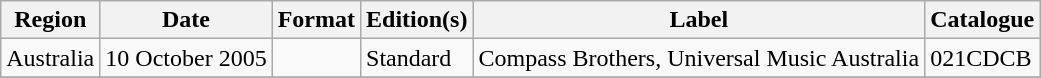<table class="wikitable plainrowheaders">
<tr>
<th scope="col">Region</th>
<th scope="col">Date</th>
<th scope="col">Format</th>
<th scope="col">Edition(s)</th>
<th scope="col">Label</th>
<th scope="col">Catalogue</th>
</tr>
<tr>
<td>Australia</td>
<td>10 October 2005</td>
<td></td>
<td>Standard</td>
<td>Compass Brothers, Universal Music Australia</td>
<td>021CDCB</td>
</tr>
<tr>
</tr>
</table>
